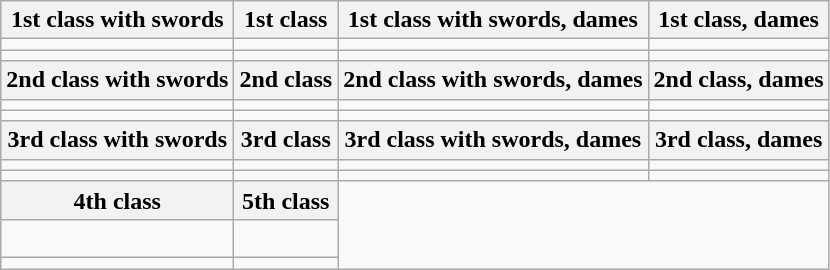<table class="wikitable">
<tr>
<th>1st class with swords</th>
<th>1st class</th>
<th>1st class with swords, dames</th>
<th>1st class, dames</th>
</tr>
<tr>
<td></td>
<td></td>
<td></td>
<td></td>
</tr>
<tr>
<td></td>
<td></td>
<td></td>
<td></td>
</tr>
<tr>
<th>2nd class with swords</th>
<th>2nd class</th>
<th>2nd class with swords, dames</th>
<th>2nd class, dames</th>
</tr>
<tr>
<td></td>
<td></td>
<td></td>
<td></td>
</tr>
<tr>
<td></td>
<td></td>
<td></td>
<td></td>
</tr>
<tr>
<th>3rd class with swords</th>
<th>3rd class</th>
<th>3rd class with swords, dames</th>
<th>3rd class, dames</th>
</tr>
<tr>
<td></td>
<td></td>
<td></td>
<td></td>
</tr>
<tr>
<td></td>
<td></td>
<td></td>
<td></td>
</tr>
<tr>
<th>4th class</th>
<th>5th class</th>
</tr>
<tr>
<td><br></td>
<td><br></td>
</tr>
<tr>
<td></td>
<td></td>
</tr>
</table>
